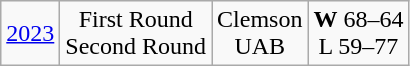<table class="wikitable">
<tr align="center">
<td><a href='#'>2023</a></td>
<td>First Round<br>Second Round</td>
<td>Clemson<br>UAB</td>
<td><strong>W</strong> 68–64<br>L 59–77</td>
</tr>
</table>
